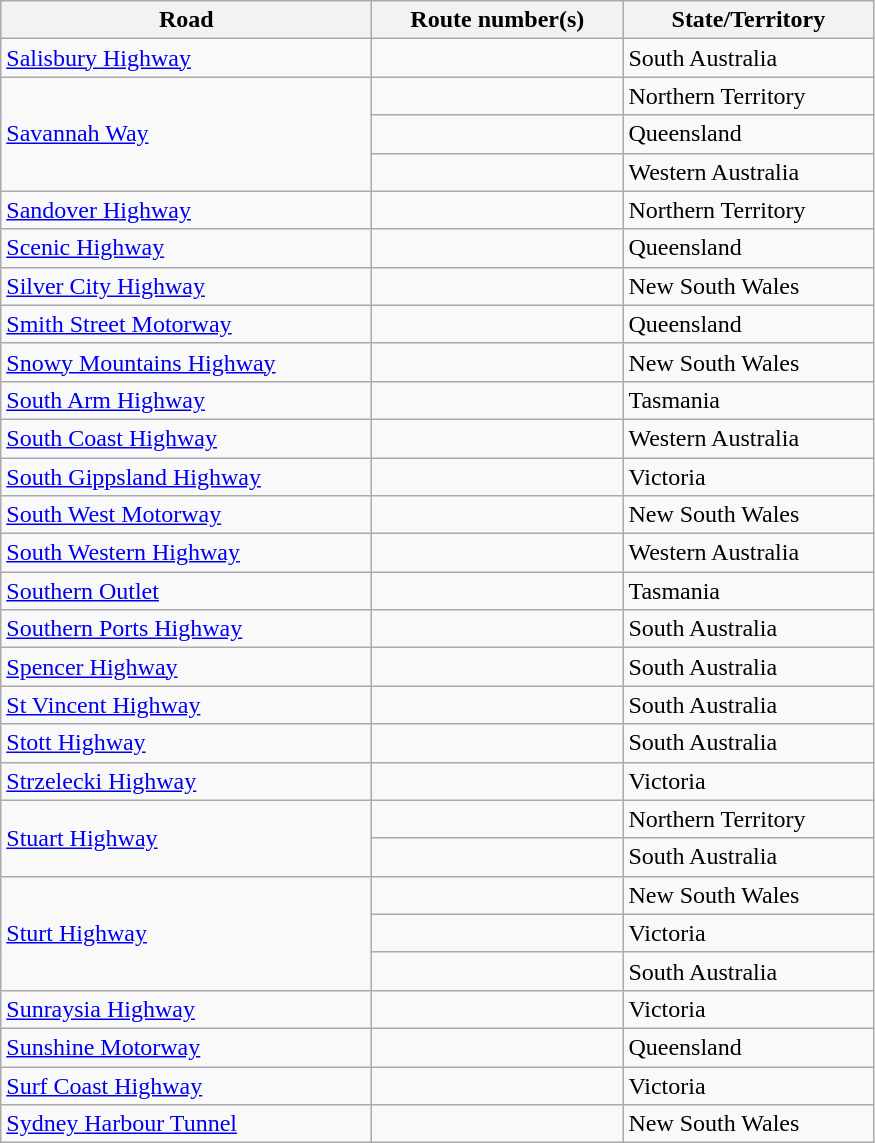<table class=wikitable>
<tr>
<th style="width:15em;">Road</th>
<th style="width:10em;">Route number(s)</th>
<th style="width:10em;">State/Territory</th>
</tr>
<tr>
<td><a href='#'>Salisbury Highway</a></td>
<td></td>
<td>South Australia</td>
</tr>
<tr>
<td rowspan="3"><a href='#'>Savannah Way</a></td>
<td></td>
<td>Northern Territory</td>
</tr>
<tr>
<td></td>
<td>Queensland</td>
</tr>
<tr>
<td></td>
<td>Western Australia</td>
</tr>
<tr>
<td><a href='#'>Sandover Highway</a></td>
<td></td>
<td>Northern Territory</td>
</tr>
<tr>
<td><a href='#'>Scenic Highway</a></td>
<td></td>
<td>Queensland</td>
</tr>
<tr>
<td><a href='#'>Silver City Highway</a></td>
<td></td>
<td>New South Wales</td>
</tr>
<tr>
<td><a href='#'>Smith Street Motorway</a></td>
<td></td>
<td>Queensland</td>
</tr>
<tr>
<td><a href='#'>Snowy Mountains Highway</a></td>
<td></td>
<td>New South Wales</td>
</tr>
<tr>
<td><a href='#'>South Arm Highway</a></td>
<td></td>
<td>Tasmania</td>
</tr>
<tr>
<td><a href='#'>South Coast Highway</a></td>
<td></td>
<td>Western Australia</td>
</tr>
<tr>
<td><a href='#'>South Gippsland Highway</a></td>
<td>  </td>
<td>Victoria</td>
</tr>
<tr>
<td><a href='#'>South West Motorway</a></td>
<td></td>
<td>New South Wales</td>
</tr>
<tr>
<td><a href='#'>South Western Highway</a></td>
<td>   </td>
<td>Western Australia</td>
</tr>
<tr>
<td><a href='#'>Southern Outlet</a></td>
<td></td>
<td>Tasmania</td>
</tr>
<tr>
<td><a href='#'>Southern Ports Highway</a></td>
<td></td>
<td>South Australia</td>
</tr>
<tr>
<td><a href='#'>Spencer Highway</a></td>
<td></td>
<td>South Australia</td>
</tr>
<tr>
<td><a href='#'>St Vincent Highway</a></td>
<td></td>
<td>South Australia</td>
</tr>
<tr>
<td><a href='#'>Stott Highway</a></td>
<td></td>
<td>South Australia</td>
</tr>
<tr>
<td><a href='#'>Strzelecki Highway</a></td>
<td></td>
<td>Victoria</td>
</tr>
<tr>
<td rowspan="2"><a href='#'>Stuart Highway</a></td>
<td>  </td>
<td>Northern Territory</td>
</tr>
<tr>
<td></td>
<td>South Australia</td>
</tr>
<tr>
<td rowspan="3"><a href='#'>Sturt Highway</a></td>
<td></td>
<td>New South Wales</td>
</tr>
<tr>
<td></td>
<td>Victoria</td>
</tr>
<tr>
<td> </td>
<td>South Australia</td>
</tr>
<tr>
<td><a href='#'>Sunraysia Highway</a></td>
<td></td>
<td>Victoria</td>
</tr>
<tr>
<td><a href='#'>Sunshine Motorway</a></td>
<td></td>
<td>Queensland</td>
</tr>
<tr>
<td><a href='#'>Surf Coast Highway</a></td>
<td></td>
<td>Victoria</td>
</tr>
<tr>
<td><a href='#'>Sydney Harbour Tunnel</a></td>
<td></td>
<td>New South Wales</td>
</tr>
</table>
